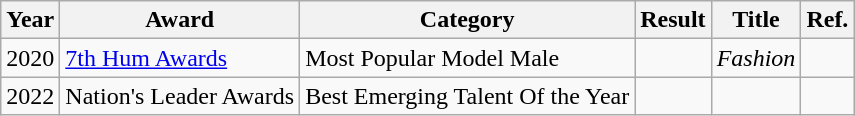<table class="wikitable">
<tr>
<th>Year</th>
<th>Award</th>
<th>Category</th>
<th>Result</th>
<th>Title</th>
<th>Ref.</th>
</tr>
<tr>
<td>2020</td>
<td><a href='#'>7th Hum Awards</a></td>
<td>Most Popular Model Male</td>
<td></td>
<td><em>Fashion</em></td>
<td></td>
</tr>
<tr>
<td>2022</td>
<td>Nation's Leader Awards</td>
<td>Best Emerging Talent Of the Year</td>
<td></td>
<td></td>
<td></td>
</tr>
</table>
